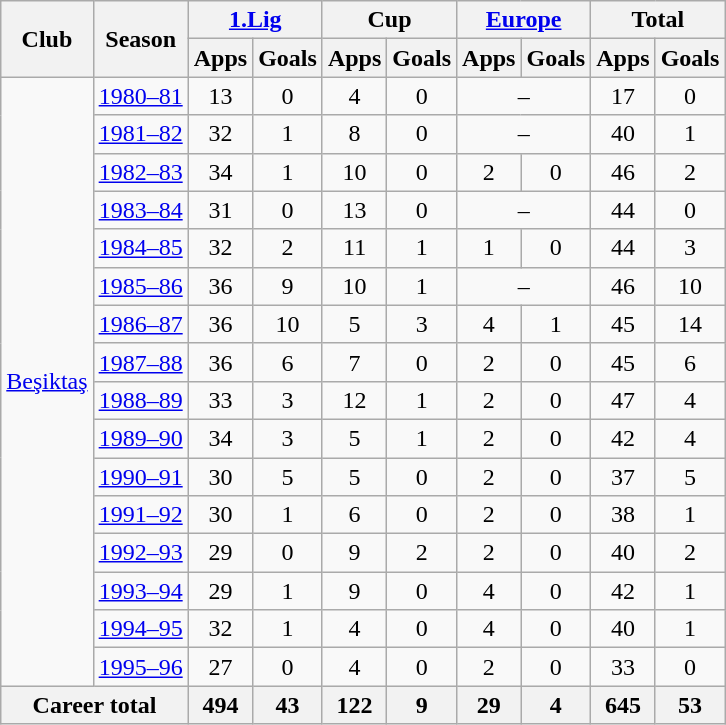<table class="wikitable" style="text-align: center;">
<tr>
<th rowspan="2">Club</th>
<th rowspan="2">Season</th>
<th colspan="2"><a href='#'>1.Lig</a></th>
<th colspan="2">Cup</th>
<th colspan="2"><a href='#'>Europe</a></th>
<th colspan="2">Total</th>
</tr>
<tr>
<th>Apps</th>
<th>Goals</th>
<th>Apps</th>
<th>Goals</th>
<th>Apps</th>
<th>Goals</th>
<th>Apps</th>
<th>Goals</th>
</tr>
<tr>
<td rowspan="16"><a href='#'>Beşiktaş</a></td>
<td><a href='#'>1980–81</a></td>
<td>13</td>
<td>0</td>
<td>4</td>
<td>0</td>
<td colspan="2">–</td>
<td>17</td>
<td>0</td>
</tr>
<tr>
<td><a href='#'>1981–82</a></td>
<td>32</td>
<td>1</td>
<td>8</td>
<td>0</td>
<td colspan="2">–</td>
<td>40</td>
<td>1</td>
</tr>
<tr>
<td><a href='#'>1982–83</a></td>
<td>34</td>
<td>1</td>
<td>10</td>
<td>0</td>
<td>2</td>
<td>0</td>
<td>46</td>
<td>2</td>
</tr>
<tr>
<td><a href='#'>1983–84</a></td>
<td>31</td>
<td>0</td>
<td>13</td>
<td>0</td>
<td colspan="2">–</td>
<td>44</td>
<td>0</td>
</tr>
<tr>
<td><a href='#'>1984–85</a></td>
<td>32</td>
<td>2</td>
<td>11</td>
<td>1</td>
<td>1</td>
<td>0</td>
<td>44</td>
<td>3</td>
</tr>
<tr>
<td><a href='#'>1985–86</a></td>
<td>36</td>
<td>9</td>
<td>10</td>
<td>1</td>
<td colspan="2">–</td>
<td>46</td>
<td>10</td>
</tr>
<tr>
<td><a href='#'>1986–87</a></td>
<td>36</td>
<td>10</td>
<td>5</td>
<td>3</td>
<td>4</td>
<td>1</td>
<td>45</td>
<td>14</td>
</tr>
<tr>
<td><a href='#'>1987–88</a></td>
<td>36</td>
<td>6</td>
<td>7</td>
<td>0</td>
<td>2</td>
<td>0</td>
<td>45</td>
<td>6</td>
</tr>
<tr>
<td><a href='#'>1988–89</a></td>
<td>33</td>
<td>3</td>
<td>12</td>
<td>1</td>
<td>2</td>
<td>0</td>
<td>47</td>
<td>4</td>
</tr>
<tr>
<td><a href='#'>1989–90</a></td>
<td>34</td>
<td>3</td>
<td>5</td>
<td>1</td>
<td>2</td>
<td>0</td>
<td>42</td>
<td>4</td>
</tr>
<tr>
<td><a href='#'>1990–91</a></td>
<td>30</td>
<td>5</td>
<td>5</td>
<td>0</td>
<td>2</td>
<td>0</td>
<td>37</td>
<td>5</td>
</tr>
<tr>
<td><a href='#'>1991–92</a></td>
<td>30</td>
<td>1</td>
<td>6</td>
<td>0</td>
<td>2</td>
<td>0</td>
<td>38</td>
<td>1</td>
</tr>
<tr>
<td><a href='#'>1992–93</a></td>
<td>29</td>
<td>0</td>
<td>9</td>
<td>2</td>
<td>2</td>
<td>0</td>
<td>40</td>
<td>2</td>
</tr>
<tr>
<td><a href='#'>1993–94</a></td>
<td>29</td>
<td>1</td>
<td>9</td>
<td>0</td>
<td>4</td>
<td>0</td>
<td>42</td>
<td>1</td>
</tr>
<tr>
<td><a href='#'>1994–95</a></td>
<td>32</td>
<td>1</td>
<td>4</td>
<td>0</td>
<td>4</td>
<td>0</td>
<td>40</td>
<td>1</td>
</tr>
<tr>
<td><a href='#'>1995–96</a></td>
<td>27</td>
<td>0</td>
<td>4</td>
<td>0</td>
<td>2</td>
<td>0</td>
<td>33</td>
<td>0</td>
</tr>
<tr>
<th colspan="2">Career total</th>
<th>494</th>
<th>43</th>
<th>122</th>
<th>9</th>
<th>29</th>
<th>4</th>
<th>645</th>
<th>53</th>
</tr>
</table>
